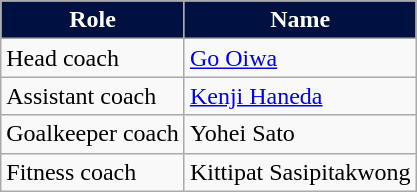<table class="wikitable">
<tr>
<th style="color:#FFFFFF;background:#001040">Role</th>
<th style="color:#FFFFFF;background:#001040">Name</th>
</tr>
<tr>
<td>Head coach</td>
<td> <a href='#'>Go Oiwa</a></td>
</tr>
<tr>
<td>Assistant coach</td>
<td> <a href='#'>Kenji Haneda</a></td>
</tr>
<tr>
<td>Goalkeeper coach</td>
<td> Yohei Sato</td>
</tr>
<tr>
<td>Fitness coach</td>
<td> Kittipat Sasipitakwong</td>
</tr>
</table>
